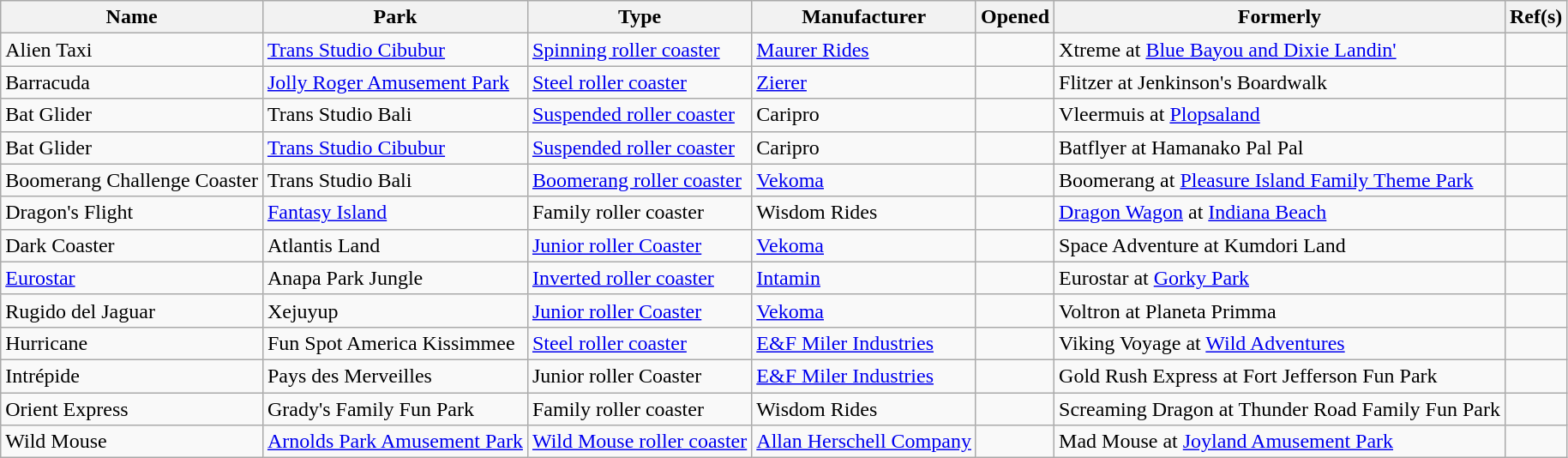<table class="wikitable sortable">
<tr>
<th>Name</th>
<th>Park</th>
<th>Type</th>
<th>Manufacturer</th>
<th>Opened</th>
<th>Formerly</th>
<th class="unsortable">Ref(s)</th>
</tr>
<tr>
<td>Alien Taxi</td>
<td><a href='#'>Trans Studio Cibubur</a></td>
<td><a href='#'>Spinning roller coaster</a></td>
<td><a href='#'>Maurer Rides</a></td>
<td></td>
<td>Xtreme at <a href='#'>Blue Bayou and Dixie Landin'</a></td>
<td></td>
</tr>
<tr>
<td>Barracuda</td>
<td><a href='#'>Jolly Roger Amusement Park</a></td>
<td><a href='#'>Steel roller coaster</a></td>
<td><a href='#'>Zierer</a></td>
<td></td>
<td>Flitzer at Jenkinson's Boardwalk</td>
<td></td>
</tr>
<tr>
<td>Bat Glider</td>
<td>Trans Studio Bali</td>
<td><a href='#'>Suspended roller coaster</a></td>
<td>Caripro</td>
<td></td>
<td>Vleermuis at <a href='#'>Plopsaland</a></td>
<td></td>
</tr>
<tr>
<td>Bat Glider</td>
<td><a href='#'>Trans Studio Cibubur</a></td>
<td><a href='#'>Suspended roller coaster</a></td>
<td>Caripro</td>
<td></td>
<td>Batflyer at Hamanako Pal Pal</td>
<td></td>
</tr>
<tr>
<td>Boomerang Challenge Coaster</td>
<td>Trans Studio Bali</td>
<td><a href='#'>Boomerang roller coaster</a></td>
<td><a href='#'>Vekoma</a></td>
<td></td>
<td>Boomerang at <a href='#'>Pleasure Island Family Theme Park</a></td>
<td></td>
</tr>
<tr>
<td>Dragon's Flight</td>
<td><a href='#'>Fantasy Island</a></td>
<td>Family roller coaster</td>
<td>Wisdom Rides</td>
<td></td>
<td><a href='#'>Dragon Wagon</a> at <a href='#'>Indiana Beach</a></td>
<td></td>
</tr>
<tr>
<td>Dark Coaster</td>
<td>Atlantis Land</td>
<td><a href='#'>Junior roller Coaster</a></td>
<td><a href='#'>Vekoma</a></td>
<td></td>
<td>Space Adventure at Kumdori Land</td>
<td></td>
</tr>
<tr>
<td><a href='#'>Eurostar</a></td>
<td>Anapa Park Jungle</td>
<td><a href='#'>Inverted roller coaster</a></td>
<td><a href='#'>Intamin</a></td>
<td></td>
<td>Eurostar at <a href='#'>Gorky Park</a></td>
<td></td>
</tr>
<tr>
<td>Rugido del Jaguar</td>
<td>Xejuyup</td>
<td><a href='#'>Junior roller Coaster</a></td>
<td><a href='#'>Vekoma</a></td>
<td></td>
<td>Voltron at Planeta Primma</td>
<td></td>
</tr>
<tr>
<td>Hurricane</td>
<td>Fun Spot America Kissimmee</td>
<td><a href='#'>Steel roller coaster</a></td>
<td><a href='#'>E&F Miler Industries</a></td>
<td></td>
<td>Viking Voyage at <a href='#'>Wild Adventures</a></td>
<td></td>
</tr>
<tr>
<td>Intrépide</td>
<td>Pays des Merveilles</td>
<td>Junior roller Coaster</td>
<td><a href='#'>E&F Miler Industries</a></td>
<td></td>
<td>Gold Rush Express at Fort Jefferson Fun Park</td>
<td></td>
</tr>
<tr>
<td>Orient Express</td>
<td>Grady's Family Fun Park</td>
<td>Family roller coaster</td>
<td>Wisdom Rides</td>
<td></td>
<td>Screaming Dragon at Thunder Road Family Fun Park</td>
<td></td>
</tr>
<tr>
<td>Wild Mouse</td>
<td><a href='#'>Arnolds Park Amusement Park</a></td>
<td><a href='#'>Wild Mouse roller coaster</a></td>
<td><a href='#'>Allan Herschell Company</a></td>
<td></td>
<td>Mad Mouse at <a href='#'>Joyland Amusement Park</a></td>
<td></td>
</tr>
</table>
